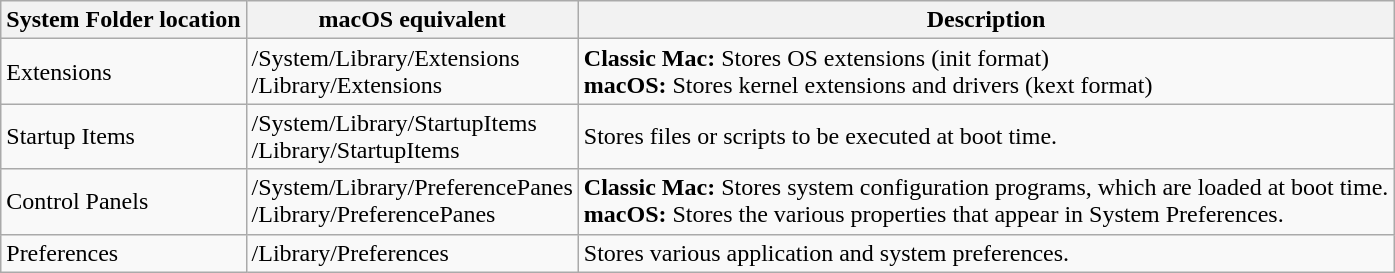<table class="wikitable">
<tr>
<th>System Folder location</th>
<th>macOS equivalent</th>
<th>Description</th>
</tr>
<tr>
<td>Extensions</td>
<td>/System/Library/Extensions<br>/Library/Extensions</td>
<td><strong>Classic Mac:</strong> Stores OS extensions (init format)<br><strong>macOS:</strong> Stores kernel extensions and drivers (kext format)</td>
</tr>
<tr>
<td>Startup Items</td>
<td>/System/Library/StartupItems<br>/Library/StartupItems</td>
<td>Stores files or scripts to be executed at boot time.</td>
</tr>
<tr>
<td>Control Panels</td>
<td>/System/Library/PreferencePanes<br>/Library/PreferencePanes</td>
<td><strong>Classic Mac:</strong> Stores system configuration programs, which are loaded at boot time.<br><strong>macOS:</strong> Stores the various properties that appear in System Preferences.</td>
</tr>
<tr>
<td>Preferences</td>
<td>/Library/Preferences</td>
<td>Stores various application and system preferences.</td>
</tr>
</table>
